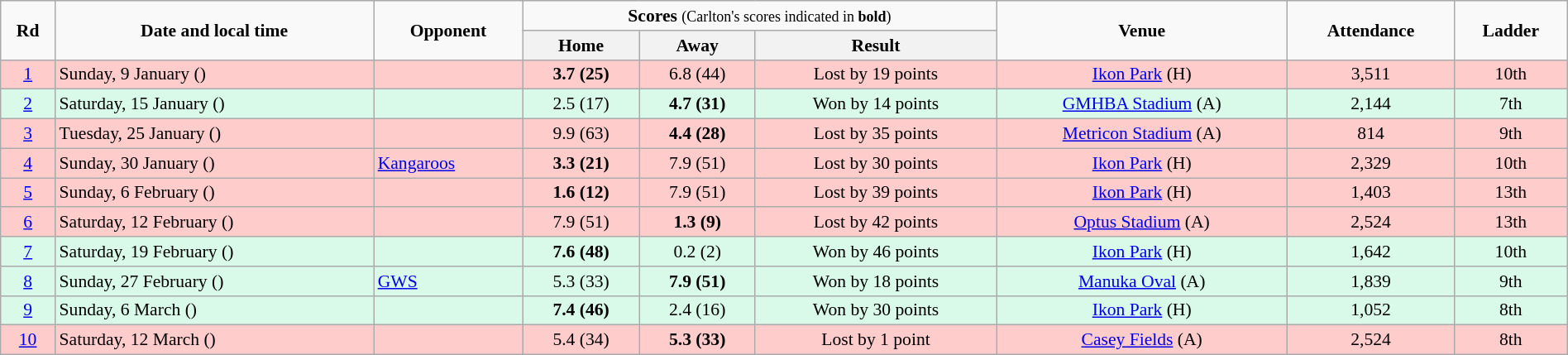<table class="wikitable" style="font-size:90%; text-align:center; width: 100%; margin-left: auto; margin-right: auto;">
<tr>
<td rowspan=2><strong>Rd</strong></td>
<td rowspan=2><strong>Date and local time</strong></td>
<td rowspan=2><strong>Opponent</strong></td>
<td colspan=3><strong>Scores</strong> <small>(Carlton's scores indicated in <strong>bold</strong>)</small></td>
<td rowspan=2><strong>Venue</strong></td>
<td rowspan=2><strong>Attendance</strong></td>
<td rowspan=2><strong>Ladder</strong></td>
</tr>
<tr>
<th>Home</th>
<th>Away</th>
<th>Result</th>
</tr>
<tr style="background:#fcc;">
<td><a href='#'>1</a></td>
<td align=left>Sunday, 9 January ()</td>
<td align=left></td>
<td><strong>3.7 (25)</strong></td>
<td>6.8 (44)</td>
<td>Lost by 19 points</td>
<td><a href='#'>Ikon Park</a> (H)</td>
<td>3,511</td>
<td>10th</td>
</tr>
<tr style="background:#d9f9e9;">
<td><a href='#'>2</a></td>
<td align=left>Saturday, 15 January ()</td>
<td align=left></td>
<td>2.5 (17)</td>
<td><strong>4.7 (31)</strong></td>
<td>Won by 14 points</td>
<td><a href='#'>GMHBA Stadium</a> (A)</td>
<td>2,144</td>
<td>7th</td>
</tr>
<tr style="background:#fcc;">
<td><a href='#'>3</a></td>
<td align=left>Tuesday, 25 January ()</td>
<td align=left></td>
<td>9.9 (63)</td>
<td><strong>4.4 (28)</strong></td>
<td>Lost by 35 points</td>
<td><a href='#'>Metricon Stadium</a> (A)</td>
<td>814</td>
<td>9th</td>
</tr>
<tr style="background:#fcc;">
<td><a href='#'>4</a></td>
<td align=left>Sunday, 30 January ()</td>
<td align=left><a href='#'>Kangaroos</a></td>
<td><strong>3.3 (21)</strong></td>
<td>7.9 (51)</td>
<td>Lost by 30 points</td>
<td><a href='#'>Ikon Park</a> (H)</td>
<td>2,329</td>
<td>10th</td>
</tr>
<tr style="background:#fcc;">
<td><a href='#'>5</a></td>
<td align=left>Sunday, 6 February ()</td>
<td align=left></td>
<td><strong>1.6 (12)</strong></td>
<td>7.9 (51)</td>
<td>Lost by 39 points</td>
<td><a href='#'>Ikon Park</a> (H)</td>
<td>1,403</td>
<td>13th</td>
</tr>
<tr style="background:#fcc;">
<td><a href='#'>6</a></td>
<td align=left>Saturday, 12 February ()</td>
<td align=left></td>
<td>7.9 (51)</td>
<td><strong>1.3 (9)</strong></td>
<td>Lost by 42 points</td>
<td><a href='#'>Optus Stadium</a> (A)</td>
<td>2,524</td>
<td>13th</td>
</tr>
<tr style="background:#d9f9e9;">
<td><a href='#'>7</a></td>
<td align=left>Saturday, 19 February ()</td>
<td align=left></td>
<td><strong>7.6 (48)</strong></td>
<td>0.2 (2)</td>
<td>Won by 46 points</td>
<td><a href='#'>Ikon Park</a> (H)</td>
<td>1,642</td>
<td>10th</td>
</tr>
<tr style="background:#d9f9e9;">
<td><a href='#'>8</a></td>
<td align=left>Sunday, 27 February ()</td>
<td align=left><a href='#'>GWS</a></td>
<td>5.3 (33)</td>
<td><strong>7.9 (51)</strong></td>
<td>Won by 18 points</td>
<td><a href='#'>Manuka Oval</a> (A)</td>
<td>1,839</td>
<td>9th</td>
</tr>
<tr style="background:#d9f9e9;">
<td><a href='#'>9</a></td>
<td align=left>Sunday, 6 March ()</td>
<td align=left></td>
<td><strong>7.4 (46)</strong></td>
<td>2.4 (16)</td>
<td>Won by 30 points</td>
<td><a href='#'>Ikon Park</a> (H)</td>
<td>1,052</td>
<td>8th</td>
</tr>
<tr style="background:#fcc;">
<td><a href='#'>10</a></td>
<td align=left>Saturday, 12 March ()</td>
<td align=left></td>
<td>5.4 (34)</td>
<td><strong>5.3 (33)</strong></td>
<td>Lost by 1 point</td>
<td><a href='#'>Casey Fields</a> (A)</td>
<td>2,524</td>
<td>8th</td>
</tr>
</table>
